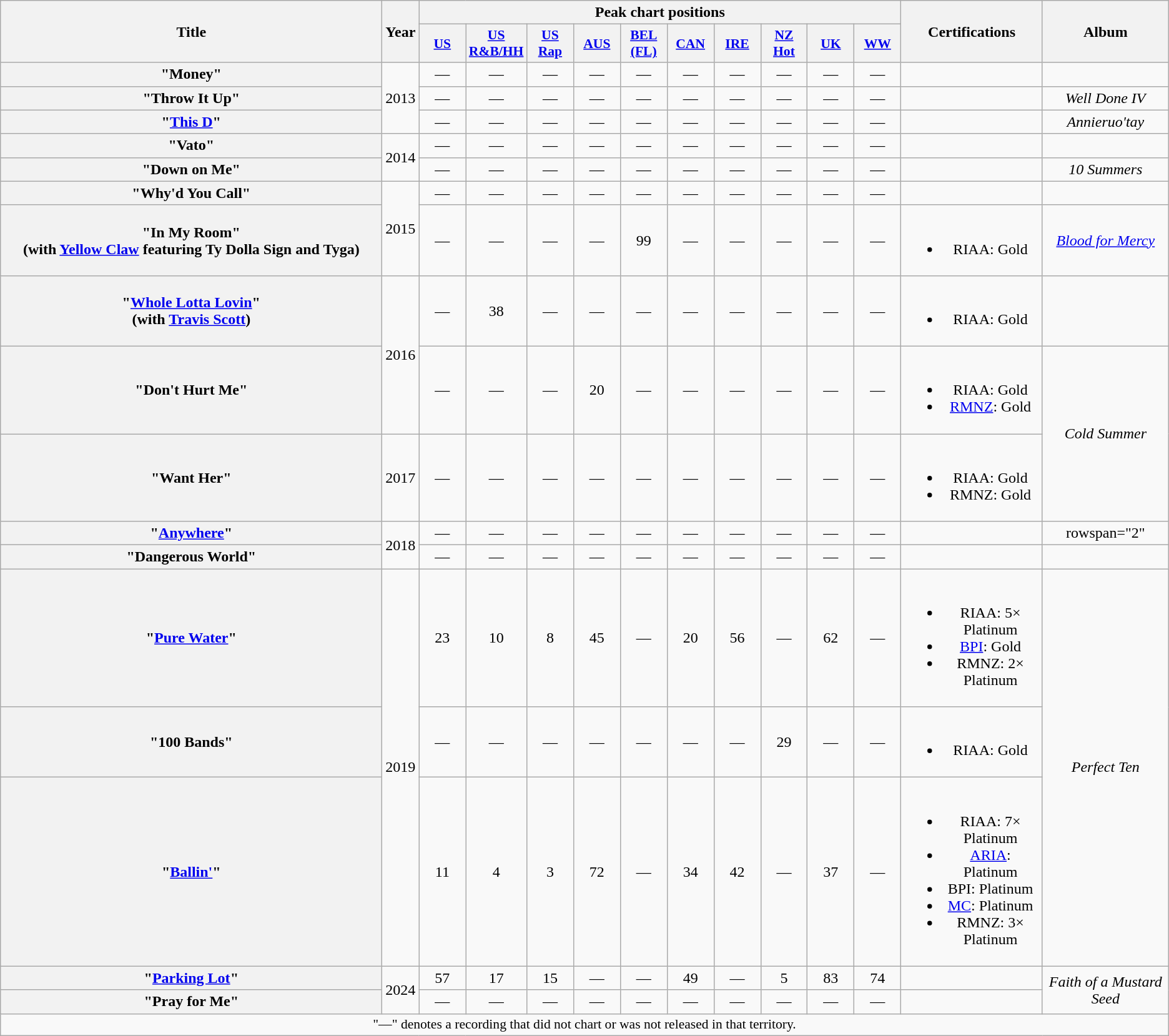<table class="wikitable plainrowheaders" style="text-align:center;">
<tr>
<th scope="col" rowspan="2" style="width:25em;">Title</th>
<th scope="col" rowspan="2">Year</th>
<th scope="col" colspan="10">Peak chart positions</th>
<th scope="col" rowspan="2">Certifications</th>
<th scope="col" rowspan="2">Album</th>
</tr>
<tr>
<th scope="col" style="width:3em;font-size:90%;"><a href='#'>US</a><br></th>
<th scope="col" style="width:3em;font-size:90%;"><a href='#'>US<br>R&B/HH</a><br></th>
<th scope="col" style="width:3em;font-size:90%;"><a href='#'>US Rap</a><br></th>
<th scope="col" style="width:3em;font-size:90%;"><a href='#'>AUS</a><br></th>
<th scope="col" style="width:3em;font-size:90%;"><a href='#'>BEL<br>(FL)</a><br></th>
<th scope="col" style="width:3em;font-size:90%;"><a href='#'>CAN</a><br></th>
<th scope="col" style="width:3em;font-size:90%;"><a href='#'>IRE</a><br></th>
<th scope="col" style="width:3em;font-size:90%;"><a href='#'>NZ<br>Hot</a><br></th>
<th scope="col" style="width:3em;font-size:90%;"><a href='#'>UK</a><br></th>
<th scope="col" style="width:3em;font-size:90%;"><a href='#'>WW</a><br></th>
</tr>
<tr>
<th scope="row">"Money"<br></th>
<td rowspan="3">2013</td>
<td>—</td>
<td>—</td>
<td>—</td>
<td>—</td>
<td>—</td>
<td>—</td>
<td>—</td>
<td>—</td>
<td>—</td>
<td>—</td>
<td></td>
<td></td>
</tr>
<tr>
<th scope="row">"Throw It Up"<br></th>
<td>—</td>
<td>—</td>
<td>—</td>
<td>—</td>
<td>—</td>
<td>—</td>
<td>—</td>
<td>—</td>
<td>—</td>
<td>—</td>
<td></td>
<td><em>Well Done IV</em></td>
</tr>
<tr>
<th scope="row">"<a href='#'>This D</a>"<br></th>
<td>—</td>
<td>—</td>
<td>—</td>
<td>—</td>
<td>—</td>
<td>—</td>
<td>—</td>
<td>—</td>
<td>—</td>
<td>—</td>
<td></td>
<td><em>Annieruo'tay</em></td>
</tr>
<tr>
<th scope="row">"Vato"<br></th>
<td rowspan="2">2014</td>
<td>—</td>
<td>—</td>
<td>—</td>
<td>—</td>
<td>—</td>
<td>—</td>
<td>—</td>
<td>—</td>
<td>—</td>
<td>—</td>
<td></td>
<td></td>
</tr>
<tr>
<th scope="row">"Down on Me"<br></th>
<td>—</td>
<td>—</td>
<td>—</td>
<td>—</td>
<td>—</td>
<td>—</td>
<td>—</td>
<td>—</td>
<td>—</td>
<td>—</td>
<td></td>
<td><em>10 Summers</em></td>
</tr>
<tr>
<th scope="row">"Why'd You Call"<br></th>
<td rowspan="2">2015</td>
<td>—</td>
<td>—</td>
<td>—</td>
<td>—</td>
<td>—</td>
<td>—</td>
<td>—</td>
<td>—</td>
<td>—</td>
<td>—</td>
<td></td>
<td></td>
</tr>
<tr>
<th scope="row">"In My Room"<br><span>(with <a href='#'>Yellow Claw</a> featuring Ty Dolla Sign and Tyga)</span></th>
<td>—</td>
<td>—</td>
<td>—</td>
<td>—</td>
<td>99</td>
<td>—</td>
<td>—</td>
<td>—</td>
<td>—</td>
<td>—</td>
<td><br><ul><li>RIAA: Gold</li></ul></td>
<td><em><a href='#'>Blood for Mercy</a></em></td>
</tr>
<tr>
<th scope="row">"<a href='#'>Whole Lotta Lovin</a>"<br><span>(with <a href='#'>Travis Scott</a>)</span></th>
<td rowspan="2">2016</td>
<td>—</td>
<td>38</td>
<td>—</td>
<td>—</td>
<td>—</td>
<td>—</td>
<td>—</td>
<td>—</td>
<td>—</td>
<td>—</td>
<td><br><ul><li>RIAA: Gold</li></ul></td>
<td></td>
</tr>
<tr>
<th scope="row">"Don't Hurt Me"<br></th>
<td>—</td>
<td>—</td>
<td>—</td>
<td>20</td>
<td>—</td>
<td>—</td>
<td>—</td>
<td>—</td>
<td>—</td>
<td>—</td>
<td><br><ul><li>RIAA: Gold</li><li><a href='#'>RMNZ</a>: Gold</li></ul></td>
<td rowspan="2"><em>Cold Summer</em></td>
</tr>
<tr>
<th scope="row">"Want Her" <br></th>
<td>2017</td>
<td>—</td>
<td>—</td>
<td>—</td>
<td>—</td>
<td>—</td>
<td>—</td>
<td>—</td>
<td>—</td>
<td>—</td>
<td>—</td>
<td><br><ul><li>RIAA: Gold</li><li>RMNZ: Gold</li></ul></td>
</tr>
<tr>
<th scope="row">"<a href='#'>Anywhere</a>" <br></th>
<td rowspan="2">2018</td>
<td>—</td>
<td>—</td>
<td>—</td>
<td>—</td>
<td>—</td>
<td>—</td>
<td>—</td>
<td>—</td>
<td>—</td>
<td>—</td>
<td></td>
<td>rowspan="2" </td>
</tr>
<tr>
<th scope="row">"Dangerous World" <br></th>
<td>—</td>
<td>—</td>
<td>—</td>
<td>—</td>
<td>—</td>
<td>—</td>
<td>—</td>
<td>—</td>
<td>—</td>
<td>—</td>
<td></td>
</tr>
<tr>
<th scope="row">"<a href='#'>Pure Water</a>" <br></th>
<td rowspan="3">2019</td>
<td>23</td>
<td>10</td>
<td>8</td>
<td>45</td>
<td>—</td>
<td>20</td>
<td>56</td>
<td>—</td>
<td>62</td>
<td>—</td>
<td><br><ul><li>RIAA: 5× Platinum</li><li><a href='#'>BPI</a>: Gold</li><li>RMNZ: 2× Platinum</li></ul></td>
<td rowspan="3"><em>Perfect Ten</em></td>
</tr>
<tr>
<th scope="row">"100 Bands"<br></th>
<td>—</td>
<td>—</td>
<td>—</td>
<td>—</td>
<td>—</td>
<td>—</td>
<td>—</td>
<td>29</td>
<td>—</td>
<td>—</td>
<td><br><ul><li>RIAA: Gold</li></ul></td>
</tr>
<tr>
<th scope="row">"<a href='#'>Ballin'</a>"<br></th>
<td>11</td>
<td>4</td>
<td>3</td>
<td>72</td>
<td>—</td>
<td>34</td>
<td>42</td>
<td>—</td>
<td>37</td>
<td>—</td>
<td><br><ul><li>RIAA: 7× Platinum</li><li><a href='#'>ARIA</a>: Platinum</li><li>BPI: Platinum</li><li><a href='#'>MC</a>: Platinum</li><li>RMNZ: 3× Platinum</li></ul></td>
</tr>
<tr>
<th scope="row">"<a href='#'>Parking Lot</a>"<br></th>
<td rowspan="2">2024</td>
<td>57</td>
<td>17</td>
<td>15</td>
<td>—</td>
<td>—</td>
<td>49</td>
<td>—</td>
<td>5</td>
<td>83</td>
<td>74</td>
<td></td>
<td rowspan="2"><em>Faith of a Mustard Seed</em></td>
</tr>
<tr>
<th scope="row">"Pray for Me"</th>
<td>—</td>
<td>—</td>
<td>—</td>
<td>—</td>
<td>—</td>
<td>—</td>
<td>—</td>
<td>—</td>
<td>—</td>
<td>—</td>
<td></td>
</tr>
<tr>
<td colspan="15" style="font-size:90%">"—" denotes a recording that did not chart or was not released in that territory.</td>
</tr>
</table>
